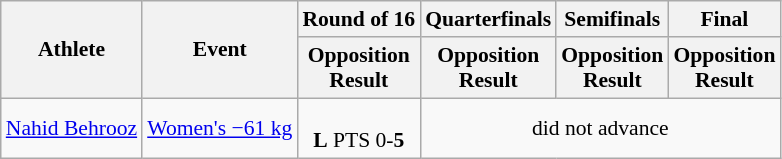<table class="wikitable" style="font-size:90%">
<tr>
<th rowspan="2">Athlete</th>
<th rowspan="2">Event</th>
<th>Round of 16</th>
<th>Quarterfinals</th>
<th>Semifinals</th>
<th>Final</th>
</tr>
<tr>
<th>Opposition<br>Result</th>
<th>Opposition<br>Result</th>
<th>Opposition<br>Result</th>
<th>Opposition<br>Result</th>
</tr>
<tr>
<td><a href='#'>Nahid Behrooz</a></td>
<td><a href='#'>Women's −61 kg</a></td>
<td align=center><br><strong>L</strong> PTS 0-<strong>5</strong></td>
<td align=center colspan="7">did not advance</td>
</tr>
</table>
